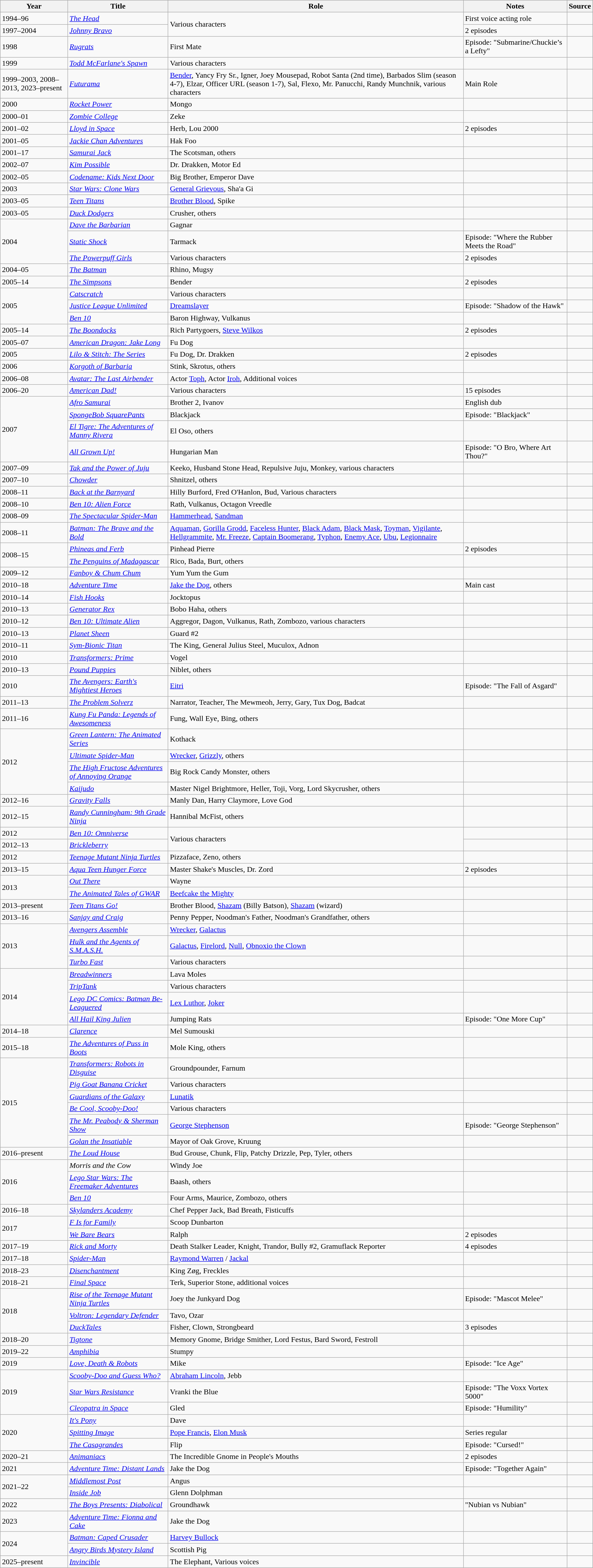<table class="wikitable sortable plainrowheaders">
<tr>
<th>Year</th>
<th>Title</th>
<th>Role</th>
<th class="unsortable">Notes</th>
<th class="unsortable">Source</th>
</tr>
<tr>
<td>1994–96</td>
<td><em><a href='#'>The Head</a></em></td>
<td rowspan="2">Various characters</td>
<td>First voice acting role</td>
<td></td>
</tr>
<tr>
<td>1997–2004</td>
<td><em><a href='#'>Johnny Bravo</a></em></td>
<td>2 episodes</td>
<td></td>
</tr>
<tr>
<td>1998</td>
<td><em><a href='#'>Rugrats</a></em></td>
<td>First Mate</td>
<td>Episode: "Submarine/Chuckie’s a Lefty"</td>
<td></td>
</tr>
<tr>
<td>1999</td>
<td><em><a href='#'>Todd McFarlane's Spawn</a></em></td>
<td>Various characters</td>
<td></td>
<td></td>
</tr>
<tr>
<td>1999–2003, 2008–2013, 2023–present</td>
<td><em><a href='#'>Futurama</a></em></td>
<td><a href='#'>Bender</a>, Yancy Fry Sr., Igner, Joey Mousepad, Robot Santa (2nd time), Barbados Slim (season 4-7), Elzar, Officer URL (season 1-7), Sal, Flexo, Mr. Panucchi, Randy Munchnik, various characters</td>
<td>Main Role</td>
<td></td>
</tr>
<tr>
<td>2000</td>
<td><em><a href='#'>Rocket Power</a></em></td>
<td>Mongo</td>
<td></td>
<td></td>
</tr>
<tr>
<td>2000–01</td>
<td><em><a href='#'>Zombie College</a></em></td>
<td>Zeke</td>
<td></td>
<td></td>
</tr>
<tr>
<td>2001–02</td>
<td><em><a href='#'>Lloyd in Space</a></em></td>
<td>Herb, Lou 2000</td>
<td>2 episodes</td>
<td></td>
</tr>
<tr>
<td>2001–05</td>
<td><em><a href='#'>Jackie Chan Adventures</a></em></td>
<td>Hak Foo</td>
<td></td>
<td></td>
</tr>
<tr>
<td>2001–17</td>
<td><em><a href='#'>Samurai Jack</a></em></td>
<td>The Scotsman, others</td>
<td></td>
<td></td>
</tr>
<tr>
<td>2002–07</td>
<td><em><a href='#'>Kim Possible</a></em></td>
<td>Dr. Drakken, Motor Ed</td>
<td></td>
<td></td>
</tr>
<tr>
<td>2002–05</td>
<td><em><a href='#'>Codename: Kids Next Door</a></em></td>
<td>Big Brother, Emperor Dave</td>
<td></td>
<td></td>
</tr>
<tr>
<td>2003</td>
<td><em><a href='#'>Star Wars: Clone Wars</a></em></td>
<td><a href='#'>General Grievous</a>, Sha'a Gi</td>
<td></td>
<td></td>
</tr>
<tr>
<td>2003–05</td>
<td><em><a href='#'>Teen Titans</a></em></td>
<td><a href='#'>Brother Blood</a>, Spike</td>
<td></td>
<td></td>
</tr>
<tr>
<td>2003–05</td>
<td><em><a href='#'>Duck Dodgers</a></em></td>
<td>Crusher, others</td>
<td></td>
<td></td>
</tr>
<tr>
<td rowspan=3>2004</td>
<td><em><a href='#'>Dave the Barbarian</a></em></td>
<td>Gagnar</td>
<td></td>
<td></td>
</tr>
<tr>
<td><em><a href='#'>Static Shock</a></em></td>
<td>Tarmack</td>
<td>Episode: "Where the Rubber Meets the Road"</td>
<td></td>
</tr>
<tr>
<td><em><a href='#'>The Powerpuff Girls</a></em></td>
<td>Various characters</td>
<td>2 episodes</td>
<td></td>
</tr>
<tr>
<td>2004–05</td>
<td><em><a href='#'>The Batman</a></em></td>
<td>Rhino, Mugsy</td>
<td></td>
<td></td>
</tr>
<tr>
<td>2005–14</td>
<td><em><a href='#'>The Simpsons</a></em></td>
<td>Bender</td>
<td>2 episodes</td>
<td></td>
</tr>
<tr>
<td rowspan=3>2005</td>
<td><em><a href='#'>Catscratch</a></em></td>
<td>Various characters</td>
<td></td>
<td></td>
</tr>
<tr>
<td><em><a href='#'>Justice League Unlimited</a></em></td>
<td><a href='#'>Dreamslayer</a></td>
<td>Episode: "Shadow of the Hawk"</td>
<td></td>
</tr>
<tr>
<td><em><a href='#'>Ben 10</a></em></td>
<td>Baron Highway, Vulkanus</td>
<td></td>
<td></td>
</tr>
<tr>
<td>2005–14</td>
<td><em><a href='#'>The Boondocks</a></em></td>
<td>Rich Partygoers, <a href='#'>Steve Wilkos</a></td>
<td>2 episodes</td>
<td></td>
</tr>
<tr>
<td>2005–07</td>
<td><em><a href='#'>American Dragon: Jake Long</a></em></td>
<td>Fu Dog</td>
<td></td>
<td></td>
</tr>
<tr>
<td>2005</td>
<td><em><a href='#'>Lilo & Stitch: The Series</a></em></td>
<td>Fu Dog, Dr. Drakken</td>
<td>2 episodes</td>
<td></td>
</tr>
<tr>
<td>2006</td>
<td><em><a href='#'>Korgoth of Barbaria</a></em></td>
<td>Stink, Skrotus, others</td>
<td></td>
<td></td>
</tr>
<tr>
<td>2006–08</td>
<td><em><a href='#'>Avatar: The Last Airbender</a></em></td>
<td>Actor <a href='#'>Toph</a>, Actor <a href='#'>Iroh</a>, Additional voices</td>
<td></td>
<td></td>
</tr>
<tr>
<td>2006–20</td>
<td><em><a href='#'>American Dad!</a></em></td>
<td>Various characters</td>
<td>15 episodes</td>
<td></td>
</tr>
<tr>
<td rowspan=4>2007</td>
<td><em><a href='#'>Afro Samurai</a></em></td>
<td>Brother 2, Ivanov</td>
<td>English dub</td>
<td></td>
</tr>
<tr>
<td><em><a href='#'>SpongeBob SquarePants</a></em></td>
<td>Blackjack</td>
<td>Episode: "Blackjack"</td>
<td> </td>
</tr>
<tr>
<td><em><a href='#'>El Tigre: The Adventures of Manny Rivera</a></em></td>
<td>El Oso, others</td>
<td></td>
<td></td>
</tr>
<tr>
<td><em><a href='#'>All Grown Up!</a></em></td>
<td>Hungarian Man</td>
<td>Episode: "O Bro, Where Art Thou?"</td>
<td></td>
</tr>
<tr>
<td>2007–09</td>
<td><em><a href='#'>Tak and the Power of Juju</a></em></td>
<td>Keeko, Husband Stone Head, Repulsive Juju, Monkey, various characters</td>
<td></td>
<td></td>
</tr>
<tr>
<td>2007–10</td>
<td><em><a href='#'>Chowder</a></em></td>
<td>Shnitzel, others</td>
<td></td>
<td></td>
</tr>
<tr>
<td>2008–11</td>
<td><em><a href='#'>Back at the Barnyard</a></em></td>
<td>Hilly Burford, Fred O'Hanlon, Bud,  Various characters</td>
<td></td>
<td></td>
</tr>
<tr>
<td>2008–10</td>
<td><em><a href='#'>Ben 10: Alien Force</a></em></td>
<td>Rath, Vulkanus, Octagon Vreedle</td>
<td></td>
<td></td>
</tr>
<tr>
<td>2008–09</td>
<td><em><a href='#'>The Spectacular Spider-Man</a></em></td>
<td><a href='#'>Hammerhead</a>, <a href='#'>Sandman</a></td>
<td></td>
<td></td>
</tr>
<tr>
<td>2008–11</td>
<td><em><a href='#'>Batman: The Brave and the Bold</a></em></td>
<td><a href='#'>Aquaman</a>, <a href='#'>Gorilla Grodd</a>, <a href='#'>Faceless Hunter</a>, <a href='#'>Black Adam</a>, <a href='#'>Black Mask</a>, <a href='#'>Toyman</a>, <a href='#'>Vigilante</a>, <a href='#'>Hellgrammite</a>, <a href='#'>Mr. Freeze</a>, <a href='#'>Captain Boomerang</a>, <a href='#'>Typhon</a>, <a href='#'>Enemy Ace</a>, <a href='#'>Ubu</a>, <a href='#'>Legionnaire</a></td>
<td></td>
<td></td>
</tr>
<tr>
<td rowspan=2>2008–15</td>
<td><em><a href='#'>Phineas and Ferb</a></em></td>
<td>Pinhead Pierre</td>
<td>2 episodes</td>
<td></td>
</tr>
<tr>
<td><em><a href='#'>The Penguins of Madagascar</a></em></td>
<td>Rico, Bada, Burt, others</td>
<td></td>
<td></td>
</tr>
<tr>
<td>2009–12</td>
<td><em><a href='#'>Fanboy & Chum Chum</a></em></td>
<td>Yum Yum the Gum</td>
<td></td>
<td></td>
</tr>
<tr>
<td>2010–18</td>
<td><em><a href='#'>Adventure Time</a></em></td>
<td><a href='#'>Jake the Dog</a>, others</td>
<td>Main cast</td>
<td></td>
</tr>
<tr>
<td>2010–14</td>
<td><em><a href='#'>Fish Hooks</a></em></td>
<td>Jocktopus</td>
<td></td>
<td></td>
</tr>
<tr>
<td>2010–13</td>
<td><em><a href='#'>Generator Rex</a></em></td>
<td>Bobo Haha, others</td>
<td></td>
<td></td>
</tr>
<tr>
<td>2010–12</td>
<td><em><a href='#'>Ben 10: Ultimate Alien</a></em></td>
<td>Aggregor, Dagon, Vulkanus, Rath, Zombozo, various characters</td>
<td></td>
<td></td>
</tr>
<tr>
<td>2010–13</td>
<td><em><a href='#'>Planet Sheen</a></em></td>
<td>Guard #2</td>
<td></td>
<td></td>
</tr>
<tr>
<td>2010–11</td>
<td><em><a href='#'>Sym-Bionic Titan</a></em></td>
<td>The King, General Julius Steel, Muculox, Adnon</td>
<td></td>
<td></td>
</tr>
<tr>
<td>2010</td>
<td><em><a href='#'>Transformers: Prime</a></em></td>
<td>Vogel</td>
<td></td>
<td></td>
</tr>
<tr>
<td>2010–13</td>
<td><em><a href='#'>Pound Puppies</a></em></td>
<td>Niblet, others</td>
<td></td>
<td></td>
</tr>
<tr>
<td>2010</td>
<td><em><a href='#'>The Avengers: Earth's Mightiest Heroes</a></em></td>
<td><a href='#'>Eitri</a></td>
<td>Episode: "The Fall of Asgard"</td>
<td></td>
</tr>
<tr>
<td>2011–13</td>
<td><em><a href='#'>The Problem Solverz</a></em></td>
<td>Narrator, Teacher, The Mewmeoh, Jerry, Gary, Tux Dog, Badcat</td>
<td></td>
<td></td>
</tr>
<tr>
<td>2011–16</td>
<td><em><a href='#'>Kung Fu Panda: Legends of Awesomeness</a></em></td>
<td>Fung, Wall Eye, Bing, others</td>
<td></td>
<td></td>
</tr>
<tr>
<td rowspan=4>2012</td>
<td><em><a href='#'>Green Lantern: The Animated Series</a></em></td>
<td>Kothack</td>
<td></td>
<td></td>
</tr>
<tr>
<td><em><a href='#'>Ultimate Spider-Man</a></em></td>
<td><a href='#'>Wrecker</a>, <a href='#'>Grizzly</a>, others</td>
<td></td>
<td></td>
</tr>
<tr>
<td><em><a href='#'>The High Fructose Adventures of Annoying Orange</a></em></td>
<td>Big Rock Candy Monster, others</td>
<td></td>
<td></td>
</tr>
<tr>
<td><em><a href='#'>Kaijudo</a></em></td>
<td>Master Nigel Brightmore, Heller, Toji, Vorg, Lord Skycrusher, others</td>
<td></td>
<td></td>
</tr>
<tr>
<td>2012–16</td>
<td><em><a href='#'>Gravity Falls</a></em></td>
<td>Manly Dan, Harry Claymore, Love God</td>
<td></td>
<td></td>
</tr>
<tr>
<td>2012–15</td>
<td><em><a href='#'>Randy Cunningham: 9th Grade Ninja</a></em></td>
<td>Hannibal McFist, others</td>
<td></td>
<td></td>
</tr>
<tr>
<td>2012</td>
<td><em><a href='#'>Ben 10: Omniverse</a></em></td>
<td rowspan="2">Various characters</td>
<td></td>
<td></td>
</tr>
<tr>
<td>2012–13</td>
<td><em><a href='#'>Brickleberry</a></em></td>
<td></td>
<td></td>
</tr>
<tr>
<td>2012</td>
<td><em><a href='#'>Teenage Mutant Ninja Turtles</a></em></td>
<td>Pizzaface, Zeno, others</td>
<td></td>
<td></td>
</tr>
<tr>
<td>2013–15</td>
<td><em><a href='#'>Aqua Teen Hunger Force</a></em></td>
<td>Master Shake's Muscles, Dr. Zord</td>
<td>2 episodes</td>
<td></td>
</tr>
<tr>
<td rowspan=2>2013</td>
<td><em><a href='#'>Out There</a></em></td>
<td>Wayne</td>
<td></td>
<td></td>
</tr>
<tr>
<td><em><a href='#'>The Animated Tales of GWAR</a></em></td>
<td><a href='#'>Beefcake the Mighty</a></td>
<td></td>
<td></td>
</tr>
<tr>
<td>2013–present</td>
<td><em><a href='#'>Teen Titans Go!</a></em></td>
<td>Brother Blood, <a href='#'>Shazam</a> (Billy Batson), <a href='#'>Shazam</a> (wizard)</td>
<td></td>
<td></td>
</tr>
<tr>
<td>2013–16</td>
<td><em><a href='#'>Sanjay and Craig</a></em></td>
<td>Penny Pepper, Noodman's Father, Noodman's Grandfather, others</td>
<td></td>
<td></td>
</tr>
<tr>
<td rowspan=3>2013</td>
<td><em><a href='#'>Avengers Assemble</a></em></td>
<td><a href='#'>Wrecker</a>, <a href='#'>Galactus</a></td>
<td></td>
<td></td>
</tr>
<tr>
<td><em><a href='#'>Hulk and the Agents of S.M.A.S.H.</a></em></td>
<td><a href='#'>Galactus</a>, <a href='#'>Firelord</a>, <a href='#'>Null</a>, <a href='#'>Obnoxio the Clown</a></td>
<td></td>
<td></td>
</tr>
<tr>
<td><em><a href='#'>Turbo Fast</a></em></td>
<td>Various characters</td>
<td></td>
<td></td>
</tr>
<tr>
<td rowspan=4>2014</td>
<td><em><a href='#'>Breadwinners</a></em></td>
<td>Lava Moles</td>
<td></td>
<td></td>
</tr>
<tr>
<td><em><a href='#'>TripTank</a></em></td>
<td>Various characters</td>
<td></td>
<td></td>
</tr>
<tr>
<td><em><a href='#'>Lego DC Comics: Batman Be-Leaguered</a></em></td>
<td><a href='#'>Lex Luthor</a>, <a href='#'>Joker</a></td>
<td></td>
<td></td>
</tr>
<tr>
<td><em><a href='#'>All Hail King Julien</a></em></td>
<td>Jumping Rats</td>
<td>Episode: "One More Cup"</td>
<td></td>
</tr>
<tr>
<td>2014–18</td>
<td><em><a href='#'>Clarence</a></em></td>
<td>Mel Sumouski</td>
<td></td>
<td></td>
</tr>
<tr>
<td>2015–18</td>
<td><em><a href='#'>The Adventures of Puss in Boots</a></em></td>
<td>Mole King, others</td>
<td></td>
<td></td>
</tr>
<tr>
<td rowspan=6>2015</td>
<td><em><a href='#'>Transformers: Robots in Disguise</a></em></td>
<td>Groundpounder, Farnum</td>
<td></td>
<td></td>
</tr>
<tr>
<td><em><a href='#'>Pig Goat Banana Cricket</a></em></td>
<td>Various characters</td>
<td></td>
<td></td>
</tr>
<tr>
<td><em><a href='#'>Guardians of the Galaxy</a></em></td>
<td><a href='#'>Lunatik</a></td>
<td></td>
<td></td>
</tr>
<tr>
<td><em><a href='#'>Be Cool, Scooby-Doo!</a></em></td>
<td>Various characters</td>
<td></td>
<td></td>
</tr>
<tr>
<td><em><a href='#'>The Mr. Peabody & Sherman Show</a></em></td>
<td><a href='#'>George Stephenson</a></td>
<td>Episode: "George Stephenson"</td>
<td></td>
</tr>
<tr>
<td><em><a href='#'>Golan the Insatiable</a></em></td>
<td>Mayor of Oak Grove, Kruung</td>
<td></td>
<td></td>
</tr>
<tr>
<td>2016–present</td>
<td><em><a href='#'>The Loud House</a></em></td>
<td>Bud Grouse, Chunk, Flip, Patchy Drizzle, Pep, Tyler, others</td>
<td></td>
<td></td>
</tr>
<tr>
<td rowspan=3>2016</td>
<td><em>Morris and the Cow</em></td>
<td>Windy Joe</td>
<td></td>
<td></td>
</tr>
<tr>
<td><em><a href='#'>Lego Star Wars: The Freemaker Adventures</a></em></td>
<td>Baash, others</td>
<td></td>
<td></td>
</tr>
<tr>
<td><em><a href='#'>Ben 10</a></em></td>
<td>Four Arms, Maurice, Zombozo, others</td>
<td></td>
<td></td>
</tr>
<tr>
<td>2016–18</td>
<td><em><a href='#'>Skylanders Academy</a></em></td>
<td>Chef Pepper Jack, Bad Breath, Fisticuffs</td>
<td></td>
<td></td>
</tr>
<tr>
<td rowspan=2>2017</td>
<td><em><a href='#'>F Is for Family</a></em></td>
<td>Scoop Dunbarton</td>
<td></td>
<td></td>
</tr>
<tr>
<td><em><a href='#'>We Bare Bears</a></em></td>
<td>Ralph</td>
<td>2 episodes</td>
<td></td>
</tr>
<tr>
<td>2017–19</td>
<td><em><a href='#'>Rick and Morty</a></em></td>
<td>Death Stalker Leader, Knight, Trandor, Bully #2, Gramuflack Reporter</td>
<td>4 episodes</td>
<td></td>
</tr>
<tr>
<td>2017–18</td>
<td><em><a href='#'>Spider-Man</a></em></td>
<td><a href='#'>Raymond Warren</a> / <a href='#'>Jackal</a></td>
<td></td>
<td></td>
</tr>
<tr>
<td>2018–23</td>
<td><em><a href='#'>Disenchantment</a></em></td>
<td>King Zøg, Freckles</td>
<td></td>
<td></td>
</tr>
<tr>
<td>2018–21</td>
<td><em><a href='#'>Final Space</a></em></td>
<td>Terk, Superior Stone, additional voices</td>
<td></td>
<td></td>
</tr>
<tr>
<td rowspan=3>2018</td>
<td><em><a href='#'>Rise of the Teenage Mutant Ninja Turtles</a></em></td>
<td>Joey the Junkyard Dog</td>
<td>Episode: "Mascot Melee"</td>
<td></td>
</tr>
<tr>
<td><em><a href='#'>Voltron: Legendary Defender</a></em></td>
<td>Tavo, Ozar</td>
<td></td>
<td></td>
</tr>
<tr>
<td><em><a href='#'>DuckTales</a></em></td>
<td>Fisher, Clown, Strongbeard</td>
<td>3 episodes</td>
<td></td>
</tr>
<tr>
<td>2018–20</td>
<td><em><a href='#'>Tigtone</a></em></td>
<td>Memory Gnome, Bridge Smither, Lord Festus, Bard Sword, Festroll</td>
<td></td>
<td></td>
</tr>
<tr>
<td>2019–22</td>
<td><em><a href='#'>Amphibia</a></em></td>
<td>Stumpy</td>
<td></td>
<td></td>
</tr>
<tr>
<td>2019</td>
<td><em><a href='#'>Love, Death & Robots</a></em></td>
<td>Mike</td>
<td>Episode: "Ice Age"</td>
<td></td>
</tr>
<tr>
<td rowspan=3>2019</td>
<td><em><a href='#'>Scooby-Doo and Guess Who?</a></em></td>
<td><a href='#'>Abraham Lincoln</a>, Jebb</td>
<td></td>
<td></td>
</tr>
<tr>
<td><em><a href='#'>Star Wars Resistance</a></em></td>
<td>Vranki the Blue</td>
<td>Episode: "The Voxx Vortex 5000"</td>
<td></td>
</tr>
<tr>
<td><em><a href='#'>Cleopatra in Space</a></em></td>
<td>Gled</td>
<td>Episode: "Humility"</td>
<td></td>
</tr>
<tr>
<td rowspan=3>2020</td>
<td><em><a href='#'>It's Pony</a></em></td>
<td>Dave</td>
<td></td>
<td></td>
</tr>
<tr>
<td><em><a href='#'>Spitting Image</a></em></td>
<td><a href='#'>Pope Francis</a>, <a href='#'>Elon Musk</a></td>
<td>Series regular</td>
<td></td>
</tr>
<tr>
<td><em><a href='#'>The Casagrandes</a></em></td>
<td>Flip</td>
<td>Episode: "Cursed!"</td>
<td></td>
</tr>
<tr>
<td>2020–21</td>
<td><em><a href='#'>Animaniacs</a></em></td>
<td>The Incredible Gnome in People's Mouths</td>
<td>2 episodes</td>
<td></td>
</tr>
<tr>
<td>2021</td>
<td><em><a href='#'>Adventure Time: Distant Lands</a></em></td>
<td>Jake the Dog</td>
<td>Episode: "Together Again"</td>
<td></td>
</tr>
<tr>
<td rowspan=2>2021–22</td>
<td><em><a href='#'>Middlemost Post</a></em></td>
<td>Angus</td>
<td></td>
<td></td>
</tr>
<tr>
<td><em><a href='#'>Inside Job</a></em></td>
<td>Glenn Dolphman</td>
<td></td>
<td></td>
</tr>
<tr>
<td>2022</td>
<td><em><a href='#'>The Boys Presents: Diabolical</a></em></td>
<td>Groundhawk</td>
<td>"Nubian vs Nubian"</td>
<td></td>
</tr>
<tr>
<td>2023</td>
<td><em><a href='#'>Adventure Time: Fionna and Cake</a></em></td>
<td>Jake the Dog</td>
<td></td>
<td></td>
</tr>
<tr>
<td rowspan=2>2024</td>
<td><em><a href='#'>Batman: Caped Crusader</a></em></td>
<td><a href='#'>Harvey Bullock</a></td>
<td></td>
<td></td>
</tr>
<tr>
<td><em><a href='#'>Angry Birds Mystery Island</a></em></td>
<td>Scottish Pig</td>
<td></td>
</tr>
<tr>
<td>2025–present</td>
<td><a href='#'><em>Invincible</em></a></td>
<td>The Elephant, Various voices</td>
<td></td>
<td></td>
</tr>
</table>
